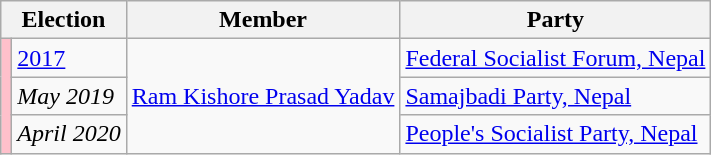<table class="wikitable">
<tr>
<th colspan="2">Election</th>
<th>Member</th>
<th>Party</th>
</tr>
<tr>
<td rowspan="3" style="background-color:pink"></td>
<td><a href='#'>2017</a></td>
<td rowspan="3"><a href='#'>Ram Kishore Prasad Yadav</a></td>
<td><a href='#'>Federal Socialist Forum, Nepal</a></td>
</tr>
<tr>
<td><em>May 2019</em></td>
<td><a href='#'>Samajbadi Party, Nepal</a></td>
</tr>
<tr>
<td><em>April 2020</em></td>
<td><a href='#'>People's Socialist Party, Nepal</a></td>
</tr>
</table>
